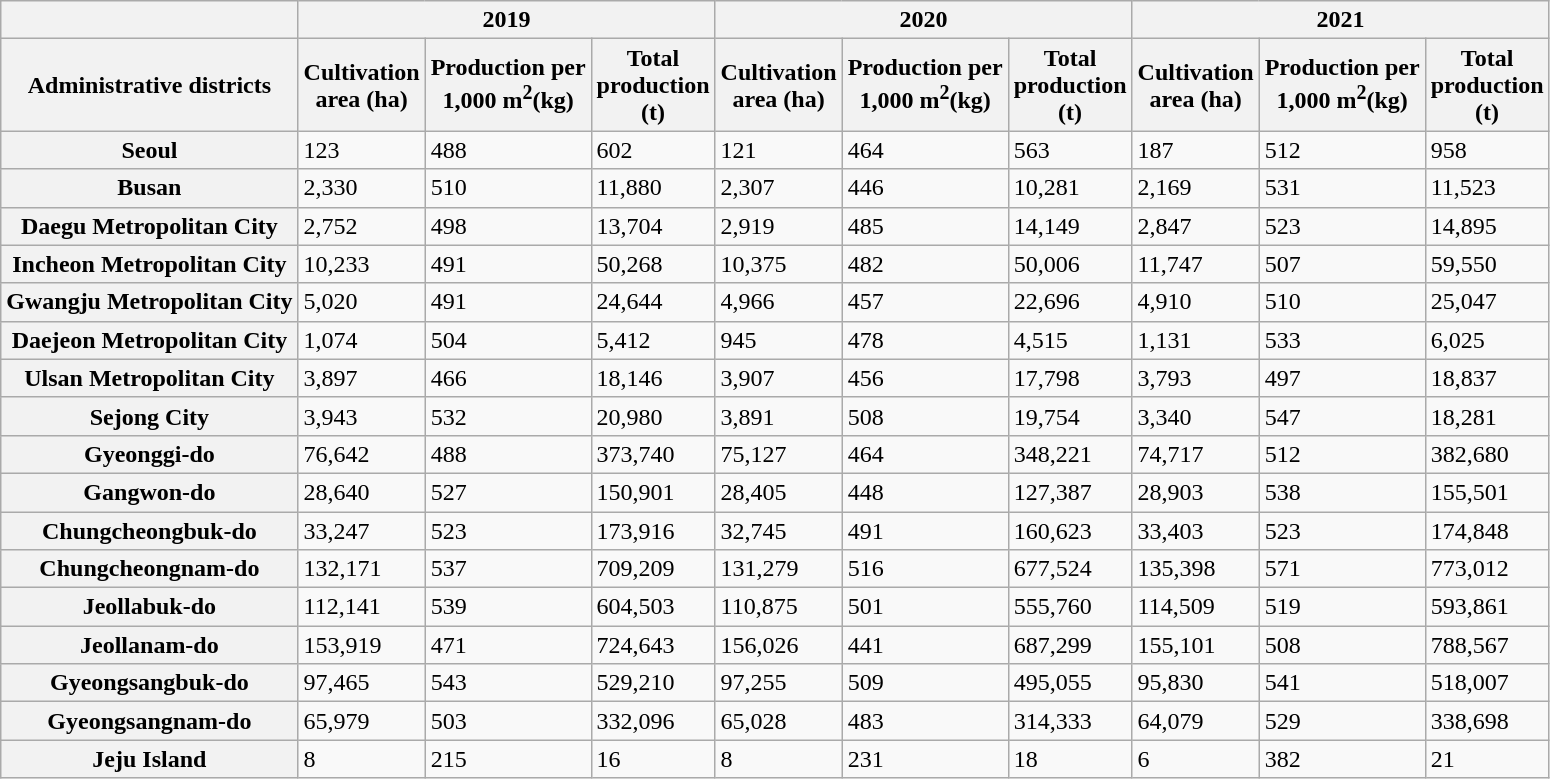<table class="wikitable sortable mw-collapsible">
<tr>
<th></th>
<th colspan="3">2019</th>
<th colspan="3">2020</th>
<th colspan="3">2021</th>
</tr>
<tr>
<th>Administrative districts</th>
<th>Cultivation<br>area (ha)</th>
<th>Production per<br>1,000 m<sup>2</sup>(kg)</th>
<th>Total<br>production<br>(t)</th>
<th>Cultivation<br>area (ha)</th>
<th>Production per<br>1,000 m<sup>2</sup>(kg)</th>
<th>Total<br>production<br>(t)</th>
<th>Cultivation<br>area (ha)</th>
<th>Production per<br>1,000 m<sup>2</sup>(kg)</th>
<th>Total<br>production<br>(t)</th>
</tr>
<tr>
<th>Seoul</th>
<td>123</td>
<td>488</td>
<td>602</td>
<td>121</td>
<td>464</td>
<td>563</td>
<td>187</td>
<td>512</td>
<td>958</td>
</tr>
<tr>
<th>Busan</th>
<td>2,330</td>
<td>510</td>
<td>11,880</td>
<td>2,307</td>
<td>446</td>
<td>10,281</td>
<td>2,169</td>
<td>531</td>
<td>11,523</td>
</tr>
<tr>
<th>Daegu Metropolitan City</th>
<td>2,752</td>
<td>498</td>
<td>13,704</td>
<td>2,919</td>
<td>485</td>
<td>14,149</td>
<td>2,847</td>
<td>523</td>
<td>14,895</td>
</tr>
<tr>
<th>Incheon Metropolitan City</th>
<td>10,233</td>
<td>491</td>
<td>50,268</td>
<td>10,375</td>
<td>482</td>
<td>50,006</td>
<td>11,747</td>
<td>507</td>
<td>59,550</td>
</tr>
<tr>
<th>Gwangju Metropolitan City</th>
<td>5,020</td>
<td>491</td>
<td>24,644</td>
<td>4,966</td>
<td>457</td>
<td>22,696</td>
<td>4,910</td>
<td>510</td>
<td>25,047</td>
</tr>
<tr>
<th>Daejeon Metropolitan City</th>
<td>1,074</td>
<td>504</td>
<td>5,412</td>
<td>945</td>
<td>478</td>
<td>4,515</td>
<td>1,131</td>
<td>533</td>
<td>6,025</td>
</tr>
<tr>
<th>Ulsan Metropolitan City</th>
<td>3,897</td>
<td>466</td>
<td>18,146</td>
<td>3,907</td>
<td>456</td>
<td>17,798</td>
<td>3,793</td>
<td>497</td>
<td>18,837</td>
</tr>
<tr>
<th>Sejong City</th>
<td>3,943</td>
<td>532</td>
<td>20,980</td>
<td>3,891</td>
<td>508</td>
<td>19,754</td>
<td>3,340</td>
<td>547</td>
<td>18,281</td>
</tr>
<tr>
<th>Gyeonggi-do</th>
<td>76,642</td>
<td>488</td>
<td>373,740</td>
<td>75,127</td>
<td>464</td>
<td>348,221</td>
<td>74,717</td>
<td>512</td>
<td>382,680</td>
</tr>
<tr>
<th>Gangwon-do</th>
<td>28,640</td>
<td>527</td>
<td>150,901</td>
<td>28,405</td>
<td>448</td>
<td>127,387</td>
<td>28,903</td>
<td>538</td>
<td>155,501</td>
</tr>
<tr>
<th>Chungcheongbuk-do</th>
<td>33,247</td>
<td>523</td>
<td>173,916</td>
<td>32,745</td>
<td>491</td>
<td>160,623</td>
<td>33,403</td>
<td>523</td>
<td>174,848</td>
</tr>
<tr>
<th>Chungcheongnam-do</th>
<td>132,171</td>
<td>537</td>
<td>709,209</td>
<td>131,279</td>
<td>516</td>
<td>677,524</td>
<td>135,398</td>
<td>571</td>
<td>773,012</td>
</tr>
<tr>
<th>Jeollabuk-do</th>
<td>112,141</td>
<td>539</td>
<td>604,503</td>
<td>110,875</td>
<td>501</td>
<td>555,760</td>
<td>114,509</td>
<td>519</td>
<td>593,861</td>
</tr>
<tr>
<th>Jeollanam-do</th>
<td>153,919</td>
<td>471</td>
<td>724,643</td>
<td>156,026</td>
<td>441</td>
<td>687,299</td>
<td>155,101</td>
<td>508</td>
<td>788,567</td>
</tr>
<tr>
<th>Gyeongsangbuk-do</th>
<td>97,465</td>
<td>543</td>
<td>529,210</td>
<td>97,255</td>
<td>509</td>
<td>495,055</td>
<td>95,830</td>
<td>541</td>
<td>518,007</td>
</tr>
<tr>
<th>Gyeongsangnam-do</th>
<td>65,979</td>
<td>503</td>
<td>332,096</td>
<td>65,028</td>
<td>483</td>
<td>314,333</td>
<td>64,079</td>
<td>529</td>
<td>338,698</td>
</tr>
<tr>
<th>Jeju Island</th>
<td>8</td>
<td>215</td>
<td>16</td>
<td>8</td>
<td>231</td>
<td>18</td>
<td>6</td>
<td>382</td>
<td>21</td>
</tr>
</table>
